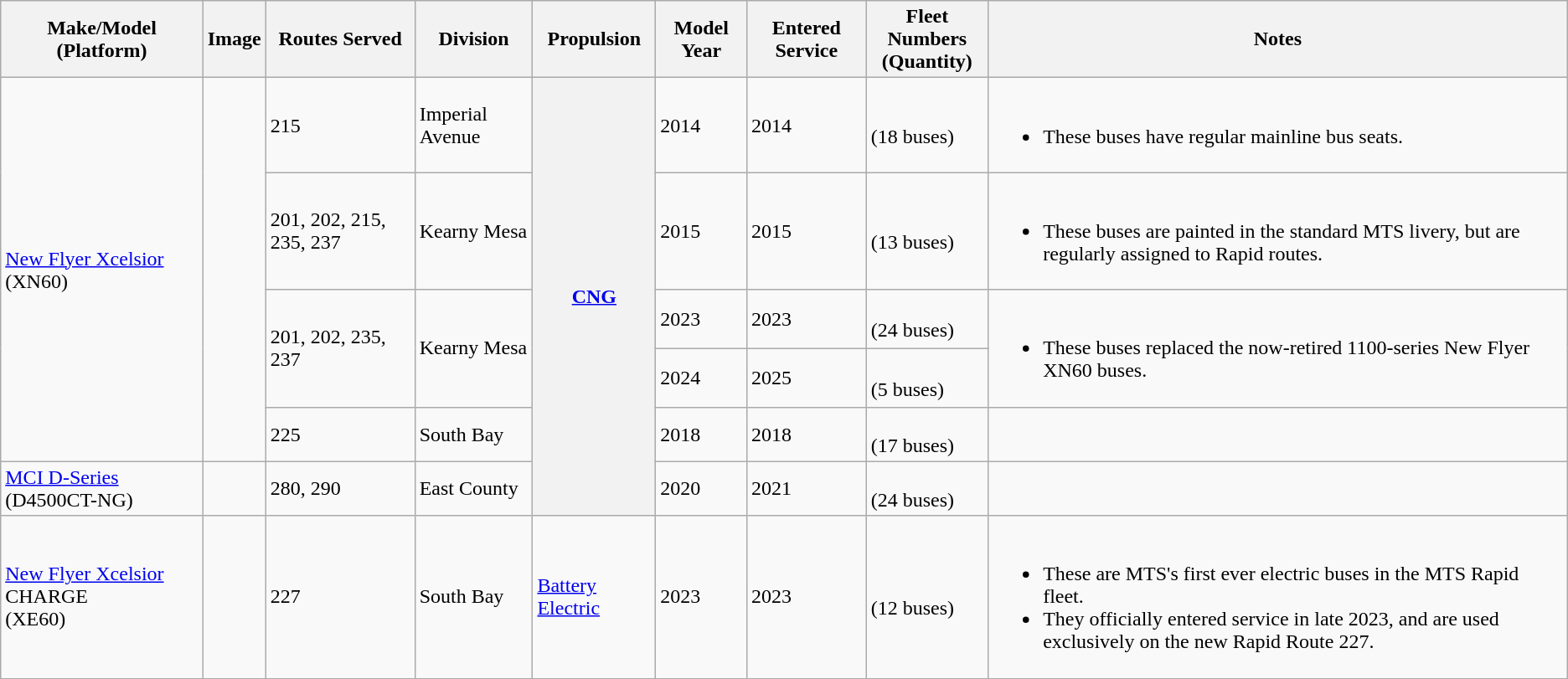<table class="wikitable sortable">
<tr>
<th>Make/Model <br> (Platform)</th>
<th class="unsortable">Image</th>
<th>Routes Served</th>
<th>Division</th>
<th>Propulsion</th>
<th>Model Year</th>
<th>Entered Service</th>
<th>Fleet Numbers <br>(Quantity)</th>
<th class="unsortable">Notes</th>
</tr>
<tr>
<td rowspan="5"><a href='#'>New Flyer Xcelsior</a><br>(XN60)</td>
<td rowspan="5"></td>
<td>215</td>
<td>Imperial Avenue</td>
<th rowspan="6"><a href='#'>CNG</a></th>
<td>2014</td>
<td>2014</td>
<td><br>(18 buses)</td>
<td><br><ul><li>These buses have regular mainline bus seats.</li></ul></td>
</tr>
<tr>
<td>201, 202, 215, 235, 237</td>
<td>Kearny Mesa</td>
<td>2015</td>
<td>2015</td>
<td><br>(13 buses)</td>
<td><br><ul><li>These buses are painted in the standard MTS livery, but are regularly assigned to Rapid routes.</li></ul></td>
</tr>
<tr>
<td rowspan="2">201, 202, 235, 237</td>
<td rowspan="2">Kearny Mesa</td>
<td>2023</td>
<td>2023</td>
<td><br>(24 buses)</td>
<td rowspan="2"><br><ul><li>These buses replaced the now-retired 1100-series New Flyer XN60 buses.</li></ul></td>
</tr>
<tr>
<td>2024</td>
<td>2025</td>
<td><br>(5 buses)</td>
</tr>
<tr>
<td>225</td>
<td>South Bay</td>
<td>2018</td>
<td>2018</td>
<td><br>(17 buses)</td>
<td></td>
</tr>
<tr>
<td><a href='#'>MCI D-Series</a><br>(D4500CT-NG)</td>
<td></td>
<td>280, 290</td>
<td>East County</td>
<td>2020</td>
<td>2021</td>
<td><br> (24 buses)</td>
<td></td>
</tr>
<tr>
<td><a href='#'>New Flyer Xcelsior</a> CHARGE<br>(XE60)</td>
<td></td>
<td>227</td>
<td>South Bay</td>
<td><a href='#'>Battery Electric</a></td>
<td>2023</td>
<td>2023</td>
<td><br> (12 buses)</td>
<td><br><ul><li>These are MTS's first ever electric buses in the MTS Rapid fleet.</li><li>They officially entered service in late 2023, and are used exclusively on the new Rapid Route 227.</li></ul></td>
</tr>
</table>
